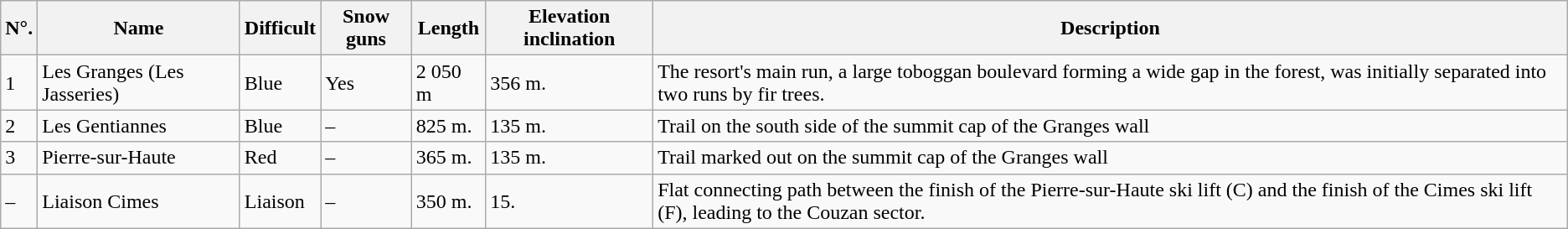<table class="wikitable">
<tr>
<th>N°.</th>
<th>Name</th>
<th>Difficult</th>
<th>Snow guns</th>
<th>Length</th>
<th>Elevation inclination</th>
<th>Description</th>
</tr>
<tr>
<td>1</td>
<td>Les Granges (Les Jasseries)</td>
<td>Blue</td>
<td>Yes</td>
<td>2 050 m</td>
<td>356 m.</td>
<td>The resort's main run, a large toboggan boulevard forming a wide gap in the forest, was initially separated into two runs by fir trees.</td>
</tr>
<tr>
<td>2</td>
<td>Les Gentiannes</td>
<td>Blue</td>
<td>–</td>
<td>825 m.</td>
<td>135 m.</td>
<td>Trail on the south side of the summit cap of the Granges wall</td>
</tr>
<tr>
<td>3</td>
<td>Pierre-sur-Haute</td>
<td>Red</td>
<td>–</td>
<td>365 m.</td>
<td>135 m.</td>
<td>Trail marked out on the summit cap of the Granges wall</td>
</tr>
<tr>
<td>–</td>
<td>Liaison Cimes</td>
<td>Liaison</td>
<td>–</td>
<td>350 m.</td>
<td>15.</td>
<td>Flat connecting path between the finish of the Pierre-sur-Haute ski lift (C) and the finish of the Cimes ski lift (F), leading to the Couzan sector.</td>
</tr>
</table>
